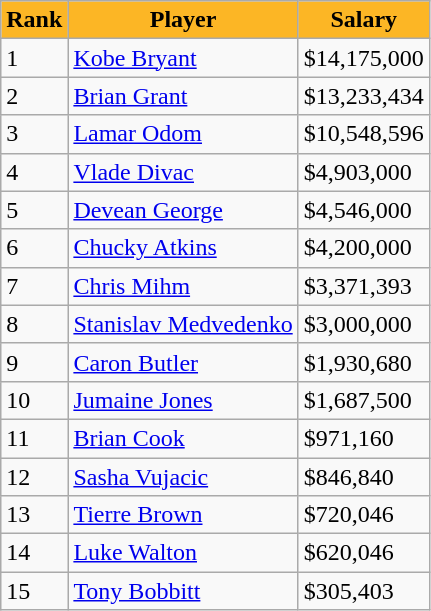<table class="wikitable sortable">
<tr>
<th style="background:#Fcb625;">Rank</th>
<th style="background:#Fcb625;">Player</th>
<th style="background:#Fcb625;">Salary</th>
</tr>
<tr>
<td>1</td>
<td><a href='#'>Kobe Bryant</a></td>
<td>$14,175,000</td>
</tr>
<tr>
<td>2</td>
<td><a href='#'>Brian Grant</a></td>
<td>$13,233,434</td>
</tr>
<tr>
<td>3</td>
<td><a href='#'>Lamar Odom</a></td>
<td>$10,548,596</td>
</tr>
<tr>
<td>4</td>
<td><a href='#'>Vlade Divac</a></td>
<td>$4,903,000</td>
</tr>
<tr>
<td>5</td>
<td><a href='#'>Devean George</a></td>
<td>$4,546,000</td>
</tr>
<tr>
<td>6</td>
<td><a href='#'>Chucky Atkins</a></td>
<td>$4,200,000</td>
</tr>
<tr>
<td>7</td>
<td><a href='#'>Chris Mihm</a></td>
<td>$3,371,393</td>
</tr>
<tr>
<td>8</td>
<td><a href='#'>Stanislav Medvedenko</a></td>
<td>$3,000,000</td>
</tr>
<tr>
<td>9</td>
<td><a href='#'>Caron Butler</a></td>
<td>$1,930,680</td>
</tr>
<tr>
<td>10</td>
<td><a href='#'>Jumaine Jones</a></td>
<td>$1,687,500</td>
</tr>
<tr>
<td>11</td>
<td><a href='#'>Brian Cook</a></td>
<td>$971,160</td>
</tr>
<tr>
<td>12</td>
<td><a href='#'>Sasha Vujacic</a></td>
<td>$846,840</td>
</tr>
<tr>
<td>13</td>
<td><a href='#'>Tierre Brown</a></td>
<td>$720,046</td>
</tr>
<tr>
<td>14</td>
<td><a href='#'>Luke Walton</a></td>
<td>$620,046</td>
</tr>
<tr>
<td>15</td>
<td><a href='#'>Tony Bobbitt</a></td>
<td>$305,403</td>
</tr>
</table>
